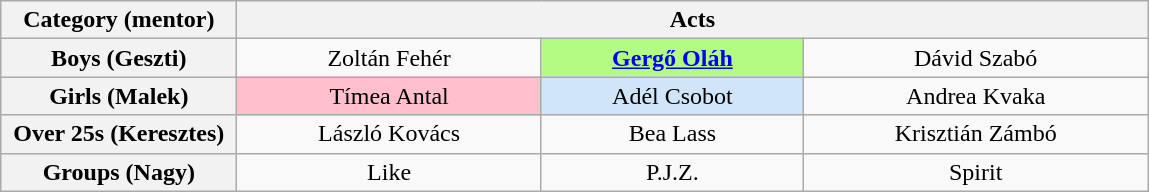<table class="wikitable" style="text-align:center">
<tr>
<th spope="col" style="width:150px;">Category (mentor)</th>
<th scope="col" colspan="3" style="width:600px;">Acts</th>
</tr>
<tr>
<th scope="col">Boys (Geszti)</th>
<td>Zoltán Fehér</td>
<td style="background:#B4FB84;"><strong><a href='#'>Gergő Oláh</a></strong></td>
<td>Dávid Szabó</td>
</tr>
<tr>
<th scope="col">Girls (Malek)</th>
<td style="background:pink;">Tímea Antal</td>
<td style="background:#d1e5f8;">Adél Csobot</td>
<td>Andrea Kvaka</td>
</tr>
<tr>
<th scope="col">Over 25s (Keresztes)</th>
<td>László Kovács</td>
<td>Bea Lass</td>
<td>Krisztián Zámbó</td>
</tr>
<tr>
<th scope="col">Groups (Nagy)</th>
<td>Like</td>
<td>P.J.Z.</td>
<td>Spirit</td>
</tr>
</table>
